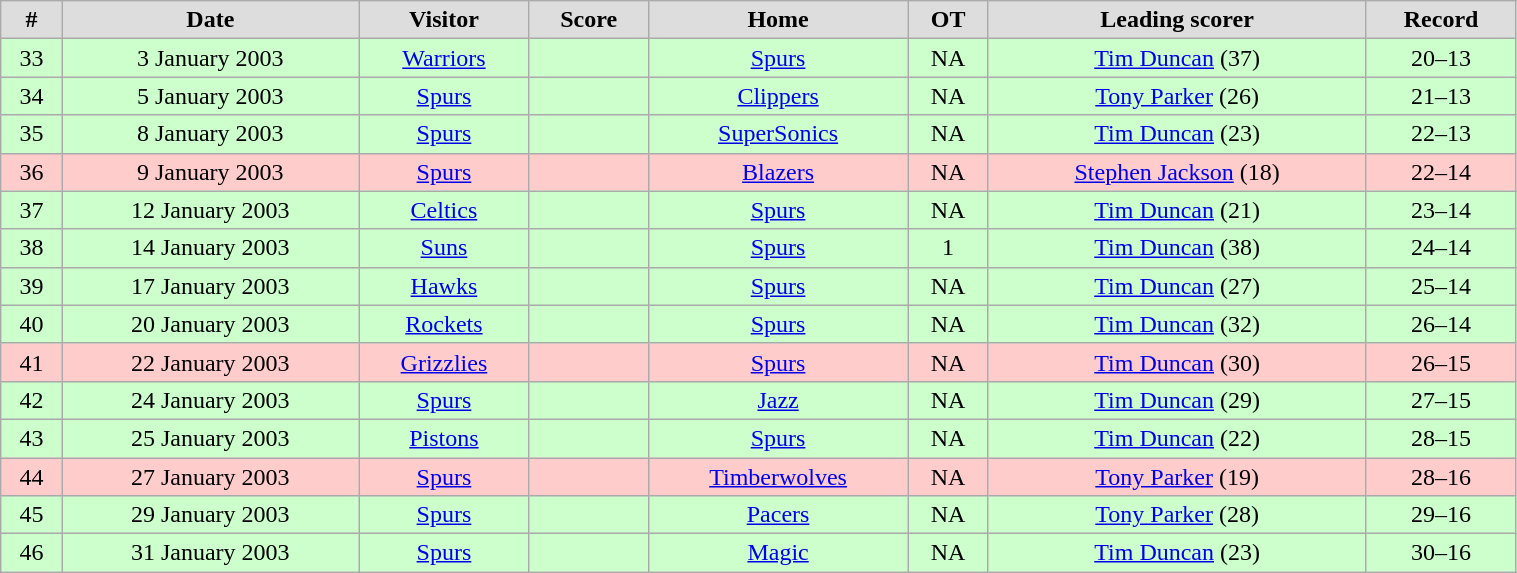<table class="wikitable collapsible collapsed" width="80%">
<tr align="center"  bgcolor="#dddddd">
<td><strong>#</strong></td>
<td><strong>Date</strong></td>
<td><strong>Visitor</strong></td>
<td><strong>Score</strong></td>
<td><strong>Home</strong></td>
<td><strong>OT</strong></td>
<td><strong>Leading scorer</strong></td>
<td><strong>Record</strong></td>
</tr>
<tr align="center" bgcolor="#ccffcc">
<td>33</td>
<td>3 January 2003</td>
<td><a href='#'>Warriors</a></td>
<td></td>
<td><a href='#'>Spurs</a></td>
<td>NA</td>
<td><a href='#'>Tim Duncan</a> (37)</td>
<td>20–13</td>
</tr>
<tr align="center" bgcolor="#ccffcc">
<td>34</td>
<td>5 January 2003</td>
<td><a href='#'>Spurs</a></td>
<td></td>
<td><a href='#'>Clippers</a></td>
<td>NA</td>
<td><a href='#'>Tony Parker</a> (26)</td>
<td>21–13</td>
</tr>
<tr align="center" bgcolor="#ccffcc">
<td>35</td>
<td>8 January 2003</td>
<td><a href='#'>Spurs</a></td>
<td></td>
<td><a href='#'>SuperSonics</a></td>
<td>NA</td>
<td><a href='#'>Tim Duncan</a> (23)</td>
<td>22–13</td>
</tr>
<tr align="center" bgcolor="#ffcccc">
<td>36</td>
<td>9 January 2003</td>
<td><a href='#'>Spurs</a></td>
<td></td>
<td><a href='#'>Blazers</a></td>
<td>NA</td>
<td><a href='#'>Stephen Jackson</a> (18)</td>
<td>22–14</td>
</tr>
<tr align="center" bgcolor="#ccffcc">
<td>37</td>
<td>12 January 2003</td>
<td><a href='#'>Celtics</a></td>
<td></td>
<td><a href='#'>Spurs</a></td>
<td>NA</td>
<td><a href='#'>Tim Duncan</a> (21)</td>
<td>23–14</td>
</tr>
<tr align="center" bgcolor="#ccffcc">
<td>38</td>
<td>14 January 2003</td>
<td><a href='#'>Suns</a></td>
<td></td>
<td><a href='#'>Spurs</a></td>
<td>1</td>
<td><a href='#'>Tim Duncan</a> (38)</td>
<td>24–14</td>
</tr>
<tr align="center" bgcolor="#ccffcc">
<td>39</td>
<td>17 January 2003</td>
<td><a href='#'>Hawks</a></td>
<td></td>
<td><a href='#'>Spurs</a></td>
<td>NA</td>
<td><a href='#'>Tim Duncan</a> (27)</td>
<td>25–14</td>
</tr>
<tr align="center" bgcolor="#ccffcc">
<td>40</td>
<td>20 January 2003</td>
<td><a href='#'>Rockets</a></td>
<td></td>
<td><a href='#'>Spurs</a></td>
<td>NA</td>
<td><a href='#'>Tim Duncan</a> (32)</td>
<td>26–14</td>
</tr>
<tr align="center" bgcolor="#ffcccc">
<td>41</td>
<td>22 January 2003</td>
<td><a href='#'>Grizzlies</a></td>
<td></td>
<td><a href='#'>Spurs</a></td>
<td>NA</td>
<td><a href='#'>Tim Duncan</a> (30)</td>
<td>26–15</td>
</tr>
<tr align="center" bgcolor="#ccffcc">
<td>42</td>
<td>24 January 2003</td>
<td><a href='#'>Spurs</a></td>
<td></td>
<td><a href='#'>Jazz</a></td>
<td>NA</td>
<td><a href='#'>Tim Duncan</a> (29)</td>
<td>27–15</td>
</tr>
<tr align="center" bgcolor="#ccffcc">
<td>43</td>
<td>25 January 2003</td>
<td><a href='#'>Pistons</a></td>
<td></td>
<td><a href='#'>Spurs</a></td>
<td>NA</td>
<td><a href='#'>Tim Duncan</a> (22)</td>
<td>28–15</td>
</tr>
<tr align="center" bgcolor="#ffcccc">
<td>44</td>
<td>27 January 2003</td>
<td><a href='#'>Spurs</a></td>
<td></td>
<td><a href='#'>Timberwolves</a></td>
<td>NA</td>
<td><a href='#'>Tony Parker</a> (19)</td>
<td>28–16</td>
</tr>
<tr align="center" bgcolor="#ccffcc">
<td>45</td>
<td>29 January 2003</td>
<td><a href='#'>Spurs</a></td>
<td></td>
<td><a href='#'>Pacers</a></td>
<td>NA</td>
<td><a href='#'>Tony Parker</a> (28)</td>
<td>29–16</td>
</tr>
<tr align="center" bgcolor="#ccffcc">
<td>46</td>
<td>31 January 2003</td>
<td><a href='#'>Spurs</a></td>
<td></td>
<td><a href='#'>Magic</a></td>
<td>NA</td>
<td><a href='#'>Tim Duncan</a> (23)</td>
<td>30–16</td>
</tr>
</table>
